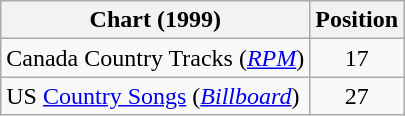<table class="wikitable sortable">
<tr>
<th scope="col">Chart (1999)</th>
<th scope="col">Position</th>
</tr>
<tr>
<td>Canada Country Tracks (<em><a href='#'>RPM</a></em>)</td>
<td align="center">17</td>
</tr>
<tr>
<td>US <a href='#'>Country Songs</a> (<em><a href='#'>Billboard</a></em>)</td>
<td align="center">27</td>
</tr>
</table>
